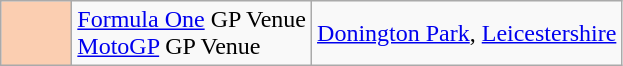<table class="wikitable">
<tr>
<td width=40px align=center style="background-color:#FBCEB1"></td>
<td><a href='#'>Formula One</a> GP Venue<br><a href='#'>MotoGP</a> GP Venue</td>
<td><a href='#'>Donington Park</a>, <a href='#'>Leicestershire</a></td>
</tr>
</table>
